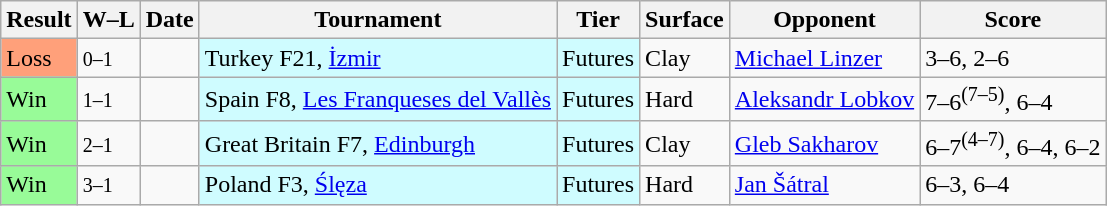<table class="sortable wikitable">
<tr>
<th>Result</th>
<th class="unsortable">W–L</th>
<th>Date</th>
<th>Tournament</th>
<th>Tier</th>
<th>Surface</th>
<th>Opponent</th>
<th class="unsortable">Score</th>
</tr>
<tr>
<td style="background:#ffa07a;">Loss</td>
<td><small>0–1</small></td>
<td></td>
<td style="background:#cffcff;">Turkey F21, <a href='#'>İzmir</a></td>
<td style="background:#cffcff;">Futures</td>
<td>Clay</td>
<td> <a href='#'>Michael Linzer</a></td>
<td>3–6, 2–6</td>
</tr>
<tr>
<td style="background:#98fb98;">Win</td>
<td><small>1–1</small></td>
<td></td>
<td style="background:#cffcff;">Spain F8, <a href='#'>Les Franqueses del Vallès</a></td>
<td style="background:#cffcff;">Futures</td>
<td>Hard</td>
<td> <a href='#'>Aleksandr Lobkov</a></td>
<td>7–6<sup>(7–5)</sup>, 6–4</td>
</tr>
<tr>
<td style="background:#98fb98;">Win</td>
<td><small>2–1</small></td>
<td></td>
<td style="background:#cffcff;">Great Britain F7, <a href='#'>Edinburgh</a></td>
<td style="background:#cffcff;">Futures</td>
<td>Clay</td>
<td> <a href='#'>Gleb Sakharov</a></td>
<td>6–7<sup>(4–7)</sup>, 6–4, 6–2</td>
</tr>
<tr>
<td style="background:#98fb98;">Win</td>
<td><small>3–1</small></td>
<td></td>
<td style="background:#cffcff;">Poland F3, <a href='#'>Ślęza</a></td>
<td style="background:#cffcff;">Futures</td>
<td>Hard</td>
<td> <a href='#'>Jan Šátral</a></td>
<td>6–3, 6–4</td>
</tr>
</table>
